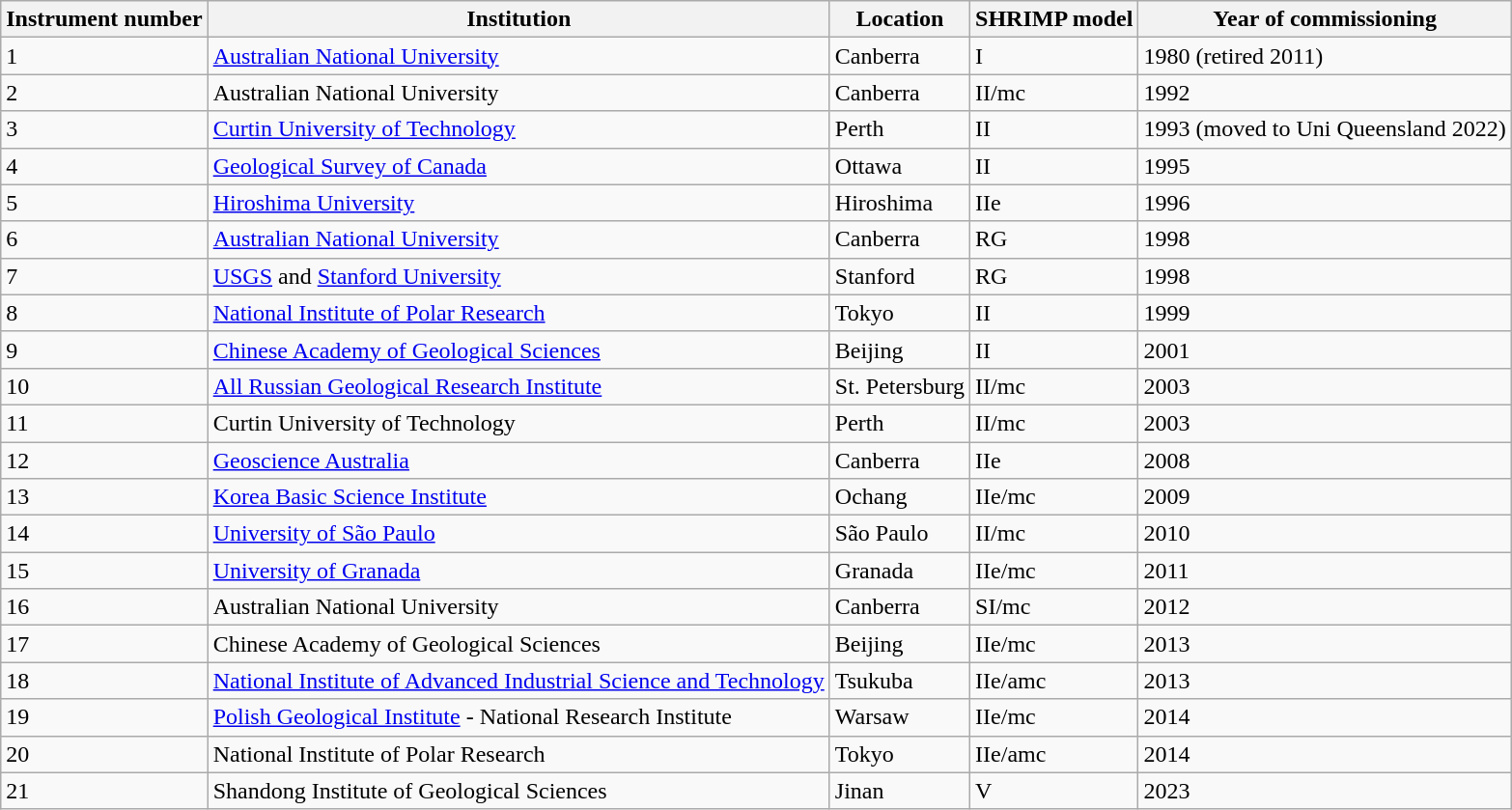<table class="wikitable">
<tr>
<th>Instrument number</th>
<th>Institution</th>
<th>Location</th>
<th>SHRIMP model</th>
<th>Year of commissioning</th>
</tr>
<tr>
<td>1</td>
<td><a href='#'>Australian National University</a></td>
<td>Canberra</td>
<td>I</td>
<td>1980 (retired 2011)</td>
</tr>
<tr>
<td>2</td>
<td>Australian National University</td>
<td>Canberra</td>
<td>II/mc</td>
<td>1992</td>
</tr>
<tr>
<td>3</td>
<td><a href='#'>Curtin University of Technology</a></td>
<td>Perth</td>
<td>II</td>
<td>1993 (moved to Uni Queensland 2022)</td>
</tr>
<tr>
<td>4</td>
<td><a href='#'>Geological Survey of Canada</a></td>
<td>Ottawa</td>
<td>II</td>
<td>1995</td>
</tr>
<tr>
<td>5</td>
<td><a href='#'>Hiroshima University</a></td>
<td>Hiroshima</td>
<td>IIe</td>
<td>1996</td>
</tr>
<tr>
<td>6</td>
<td><a href='#'>Australian National University</a></td>
<td>Canberra</td>
<td>RG</td>
<td>1998</td>
</tr>
<tr>
<td>7</td>
<td><a href='#'>USGS</a> and <a href='#'>Stanford University</a></td>
<td>Stanford</td>
<td>RG</td>
<td>1998</td>
</tr>
<tr>
<td>8</td>
<td><a href='#'>National Institute of Polar Research</a></td>
<td>Tokyo</td>
<td>II</td>
<td>1999</td>
</tr>
<tr>
<td>9</td>
<td><a href='#'>Chinese Academy of Geological Sciences</a></td>
<td>Beijing</td>
<td>II</td>
<td>2001</td>
</tr>
<tr>
<td>10</td>
<td><a href='#'>All Russian Geological Research Institute</a></td>
<td>St. Petersburg</td>
<td>II/mc</td>
<td>2003</td>
</tr>
<tr>
<td>11</td>
<td>Curtin University of Technology</td>
<td>Perth</td>
<td>II/mc</td>
<td>2003</td>
</tr>
<tr>
<td>12</td>
<td><a href='#'>Geoscience Australia</a></td>
<td>Canberra</td>
<td>IIe</td>
<td>2008</td>
</tr>
<tr>
<td>13</td>
<td><a href='#'>Korea Basic Science Institute</a></td>
<td>Ochang</td>
<td>IIe/mc</td>
<td>2009</td>
</tr>
<tr>
<td>14</td>
<td><a href='#'>University of São Paulo</a></td>
<td>São Paulo</td>
<td>II/mc</td>
<td>2010</td>
</tr>
<tr>
<td>15</td>
<td><a href='#'>University of Granada</a></td>
<td>Granada</td>
<td>IIe/mc</td>
<td>2011</td>
</tr>
<tr>
<td>16</td>
<td>Australian National University</td>
<td>Canberra</td>
<td>SI/mc</td>
<td>2012</td>
</tr>
<tr>
<td>17</td>
<td>Chinese Academy of Geological Sciences</td>
<td>Beijing</td>
<td>IIe/mc</td>
<td>2013</td>
</tr>
<tr>
<td>18</td>
<td><a href='#'>National Institute of Advanced Industrial Science and Technology</a></td>
<td>Tsukuba</td>
<td>IIe/amc</td>
<td>2013</td>
</tr>
<tr>
<td>19</td>
<td><a href='#'>Polish Geological Institute</a> - National Research Institute</td>
<td>Warsaw</td>
<td>IIe/mc</td>
<td>2014</td>
</tr>
<tr>
<td>20</td>
<td>National Institute of Polar Research</td>
<td>Tokyo</td>
<td>IIe/amc</td>
<td>2014</td>
</tr>
<tr>
<td>21</td>
<td>Shandong Institute of Geological Sciences</td>
<td>Jinan</td>
<td>V</td>
<td>2023</td>
</tr>
</table>
